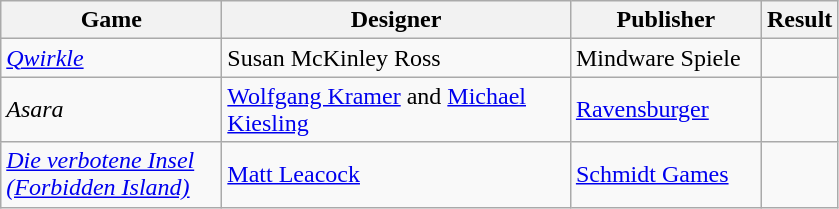<table class="wikitable">
<tr>
<th style="width:140px;">Game</th>
<th style="width:225px;">Designer</th>
<th style="width:120px;">Publisher</th>
<th>Result</th>
</tr>
<tr>
<td><em><a href='#'>Qwirkle</a></em></td>
<td>Susan McKinley Ross</td>
<td>Mindware Spiele</td>
<td></td>
</tr>
<tr>
<td><em>Asara</em></td>
<td><a href='#'>Wolfgang Kramer</a> and <a href='#'>Michael Kiesling</a></td>
<td><a href='#'>Ravensburger</a></td>
<td></td>
</tr>
<tr>
<td><a href='#'><em>Die verbotene Insel (Forbidden Island)</em></a></td>
<td><a href='#'>Matt Leacock</a></td>
<td><a href='#'>Schmidt Games</a></td>
<td></td>
</tr>
</table>
